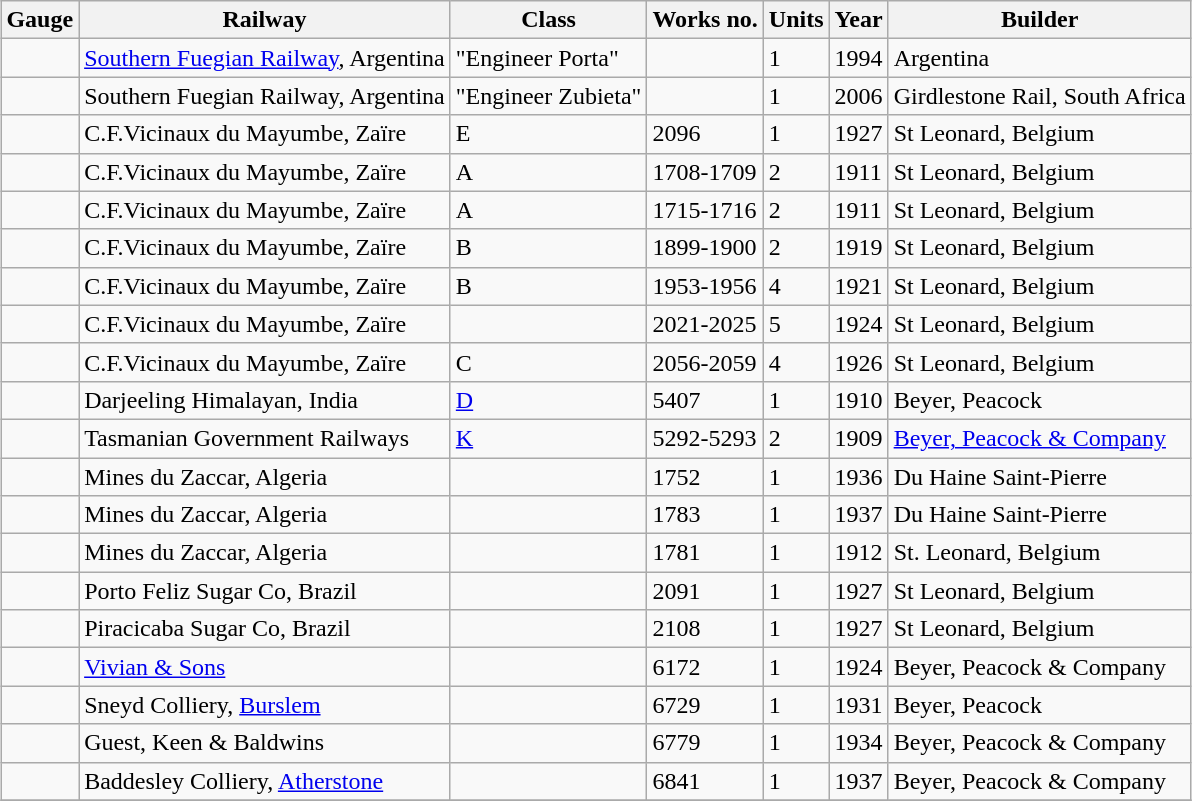<table class="wikitable collapsible collapsed sortable" style="margin:0.5em auto; font-size:100%;">
<tr>
<th>Gauge</th>
<th>Railway</th>
<th>Class</th>
<th>Works no.</th>
<th>Units</th>
<th>Year</th>
<th>Builder</th>
</tr>
<tr>
<td></td>
<td><a href='#'>Southern Fuegian Railway</a>, Argentina</td>
<td>"Engineer Porta"</td>
<td></td>
<td>1</td>
<td>1994</td>
<td>Argentina</td>
</tr>
<tr>
<td></td>
<td>Southern Fuegian Railway, Argentina</td>
<td>"Engineer Zubieta"</td>
<td></td>
<td>1</td>
<td>2006</td>
<td>Girdlestone Rail, South Africa</td>
</tr>
<tr>
<td></td>
<td>C.F.Vicinaux du Mayumbe, Zaïre</td>
<td>E</td>
<td>2096</td>
<td>1</td>
<td>1927</td>
<td>St Leonard, Belgium</td>
</tr>
<tr>
<td></td>
<td>C.F.Vicinaux du Mayumbe, Zaïre</td>
<td>A</td>
<td>1708-1709</td>
<td>2</td>
<td>1911</td>
<td>St Leonard, Belgium</td>
</tr>
<tr>
<td></td>
<td>C.F.Vicinaux du Mayumbe, Zaïre</td>
<td>A</td>
<td>1715-1716</td>
<td>2</td>
<td>1911</td>
<td>St Leonard, Belgium</td>
</tr>
<tr>
<td></td>
<td>C.F.Vicinaux du Mayumbe, Zaïre</td>
<td>B</td>
<td>1899-1900</td>
<td>2</td>
<td>1919</td>
<td>St Leonard, Belgium</td>
</tr>
<tr>
<td></td>
<td>C.F.Vicinaux du Mayumbe, Zaïre</td>
<td>B</td>
<td>1953-1956</td>
<td>4</td>
<td>1921</td>
<td>St Leonard, Belgium</td>
</tr>
<tr>
<td></td>
<td>C.F.Vicinaux du Mayumbe, Zaïre</td>
<td></td>
<td>2021-2025</td>
<td>5</td>
<td>1924</td>
<td>St Leonard, Belgium</td>
</tr>
<tr>
<td></td>
<td>C.F.Vicinaux du Mayumbe, Zaïre</td>
<td>C</td>
<td>2056-2059</td>
<td>4</td>
<td>1926</td>
<td>St Leonard, Belgium</td>
</tr>
<tr>
<td></td>
<td>Darjeeling Himalayan, India</td>
<td><a href='#'>D</a></td>
<td>5407</td>
<td>1</td>
<td>1910</td>
<td>Beyer, Peacock</td>
</tr>
<tr>
<td></td>
<td>Tasmanian Government Railways</td>
<td><a href='#'>K</a></td>
<td>5292-5293</td>
<td>2</td>
<td>1909</td>
<td><a href='#'>Beyer, Peacock & Company</a></td>
</tr>
<tr>
<td></td>
<td>Mines du Zaccar, Algeria</td>
<td></td>
<td>1752</td>
<td>1</td>
<td>1936</td>
<td>Du Haine Saint-Pierre</td>
</tr>
<tr>
<td></td>
<td>Mines du Zaccar, Algeria</td>
<td></td>
<td>1783</td>
<td>1</td>
<td>1937</td>
<td>Du Haine Saint-Pierre</td>
</tr>
<tr>
<td></td>
<td>Mines du Zaccar, Algeria</td>
<td></td>
<td>1781</td>
<td>1</td>
<td>1912</td>
<td>St. Leonard, Belgium</td>
</tr>
<tr>
<td></td>
<td>Porto Feliz Sugar Co, Brazil</td>
<td></td>
<td>2091</td>
<td>1</td>
<td>1927</td>
<td>St Leonard, Belgium</td>
</tr>
<tr>
<td></td>
<td>Piracicaba Sugar Co, Brazil</td>
<td></td>
<td>2108</td>
<td>1</td>
<td>1927</td>
<td>St Leonard, Belgium</td>
</tr>
<tr>
<td></td>
<td><a href='#'>Vivian & Sons</a></td>
<td></td>
<td>6172</td>
<td>1</td>
<td>1924</td>
<td>Beyer, Peacock & Company</td>
</tr>
<tr>
<td></td>
<td>Sneyd Colliery, <a href='#'>Burslem</a></td>
<td></td>
<td>6729</td>
<td>1</td>
<td>1931</td>
<td>Beyer, Peacock</td>
</tr>
<tr>
<td></td>
<td>Guest, Keen & Baldwins</td>
<td></td>
<td>6779</td>
<td>1</td>
<td>1934</td>
<td>Beyer, Peacock & Company</td>
</tr>
<tr>
<td></td>
<td>Baddesley Colliery, <a href='#'>Atherstone</a></td>
<td></td>
<td>6841</td>
<td>1</td>
<td>1937</td>
<td>Beyer, Peacock & Company</td>
</tr>
<tr>
</tr>
</table>
